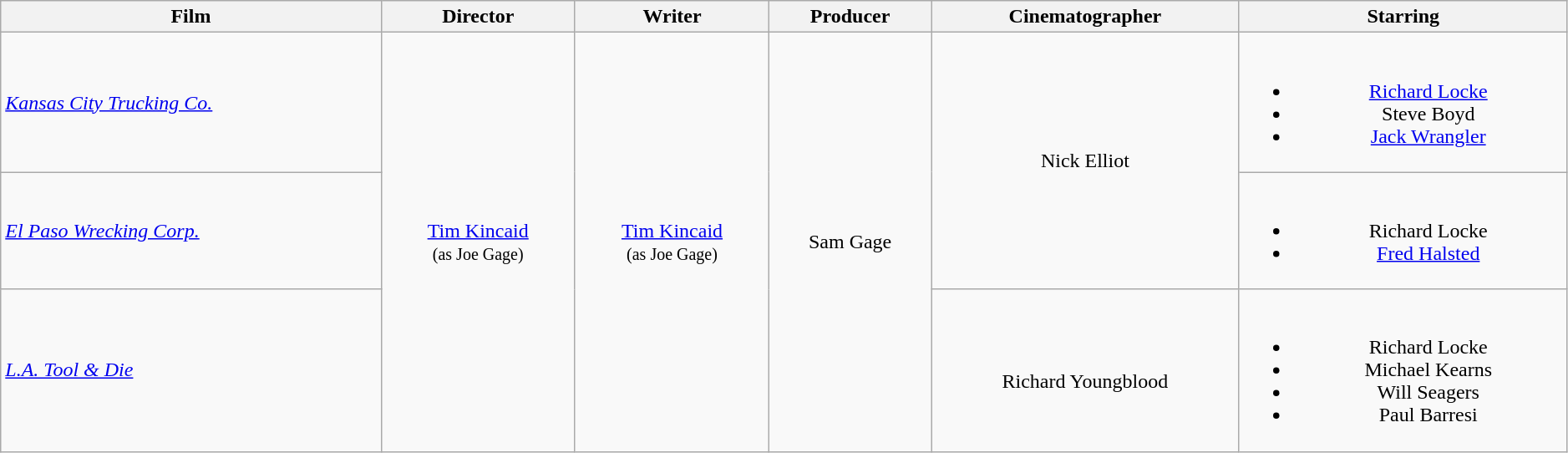<table class="wikitable" style="width:99%;">
<tr>
<th>Film</th>
<th>Director</th>
<th>Writer</th>
<th>Producer</th>
<th>Cinematographer</th>
<th>Starring</th>
</tr>
<tr>
<td><em><a href='#'>Kansas City Trucking Co.</a></em></td>
<td rowspan="3" style="text-align:center;"><a href='#'>Tim Kincaid</a><br><small>(as Joe Gage)</small></td>
<td rowspan="3" style="text-align:center;"><a href='#'>Tim Kincaid</a><br><small>(as Joe Gage)</small></td>
<td rowspan="3" style="text-align:center;">Sam Gage</td>
<td rowspan="2" style="text-align:center;">Nick Elliot</td>
<td style="text-align:center;"><br><ul><li><a href='#'>Richard Locke</a></li><li>Steve Boyd</li><li><a href='#'>Jack Wrangler</a></li></ul></td>
</tr>
<tr>
<td><em><a href='#'>El Paso Wrecking Corp.</a></em></td>
<td style="text-align:center;"><br><ul><li>Richard Locke</li><li><a href='#'>Fred Halsted</a></li></ul></td>
</tr>
<tr>
<td><em><a href='#'>L.A. Tool & Die</a></em></td>
<td style="text-align:center;"><br>Richard Youngblood</td>
<td style="text-align:center;"><br><ul><li>Richard Locke</li><li>Michael Kearns</li><li>Will Seagers</li><li>Paul Barresi</li></ul></td>
</tr>
</table>
